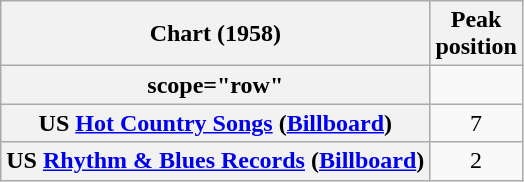<table class="wikitable plainrowheaders sortable">
<tr>
<th scope="col">Chart (1958)</th>
<th scope="row"><strong>Peak<br>position</strong></th>
</tr>
<tr>
<th>scope="row"</th>
</tr>
<tr>
<th scope="row">US <a href='#'>Hot Country Songs</a> (<a href='#'>Billboard</a>)</th>
<td style="text-align:center;">7</td>
</tr>
<tr>
<th scope="row">US <a href='#'>Rhythm & Blues Records</a> (<a href='#'>Billboard</a>)</th>
<td style="text-align:center;">2</td>
</tr>
</table>
